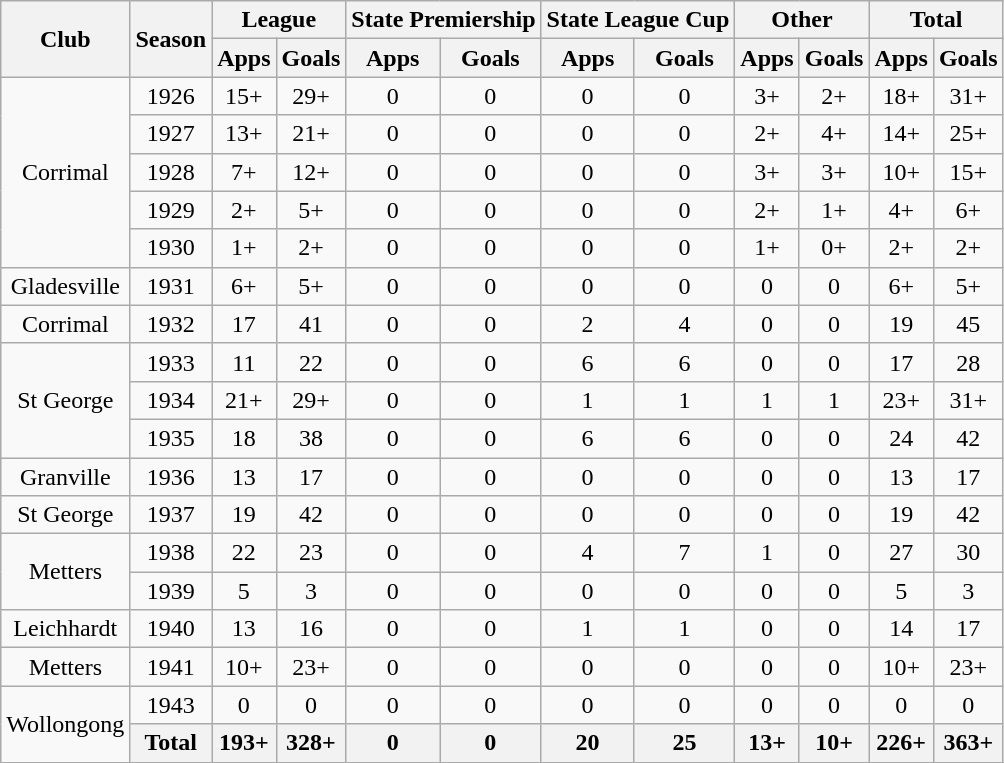<table class="wikitable" style="font-size:100%; text-align: center;">
<tr>
<th rowspan=2>Club</th>
<th rowspan=2>Season</th>
<th colspan=2>League</th>
<th colspan=2>State Premiership</th>
<th colspan=2>State League Cup</th>
<th colspan=2>Other</th>
<th colspan=2>Total</th>
</tr>
<tr>
<th>Apps</th>
<th>Goals</th>
<th>Apps</th>
<th>Goals</th>
<th>Apps</th>
<th>Goals</th>
<th>Apps</th>
<th>Goals</th>
<th>Apps</th>
<th>Goals</th>
</tr>
<tr>
<td rowspan=5>Corrimal</td>
<td>1926</td>
<td>15+</td>
<td>29+</td>
<td>0</td>
<td>0</td>
<td>0</td>
<td>0</td>
<td>3+</td>
<td>2+</td>
<td>18+</td>
<td>31+</td>
</tr>
<tr>
<td>1927</td>
<td>13+</td>
<td>21+</td>
<td>0</td>
<td>0</td>
<td>0</td>
<td>0</td>
<td>2+</td>
<td>4+</td>
<td>14+</td>
<td>25+</td>
</tr>
<tr>
<td>1928</td>
<td>7+</td>
<td>12+</td>
<td>0</td>
<td>0</td>
<td>0</td>
<td>0</td>
<td>3+</td>
<td>3+</td>
<td>10+</td>
<td>15+</td>
</tr>
<tr>
<td>1929</td>
<td>2+</td>
<td>5+</td>
<td>0</td>
<td>0</td>
<td>0</td>
<td>0</td>
<td>2+</td>
<td>1+</td>
<td>4+</td>
<td>6+</td>
</tr>
<tr>
<td>1930</td>
<td>1+</td>
<td>2+</td>
<td>0</td>
<td>0</td>
<td>0</td>
<td>0</td>
<td>1+</td>
<td>0+</td>
<td>2+</td>
<td>2+</td>
</tr>
<tr>
<td rowspan=1>Gladesville</td>
<td>1931</td>
<td>6+</td>
<td>5+</td>
<td>0</td>
<td>0</td>
<td>0</td>
<td>0</td>
<td>0</td>
<td>0</td>
<td>6+</td>
<td>5+</td>
</tr>
<tr>
<td rowspan=1>Corrimal</td>
<td>1932</td>
<td>17</td>
<td>41</td>
<td>0</td>
<td>0</td>
<td>2</td>
<td>4</td>
<td>0</td>
<td>0</td>
<td>19</td>
<td>45</td>
</tr>
<tr>
<td rowspan=3>St George</td>
<td>1933</td>
<td>11</td>
<td>22</td>
<td>0</td>
<td>0</td>
<td>6</td>
<td>6</td>
<td>0</td>
<td>0</td>
<td>17</td>
<td>28</td>
</tr>
<tr>
<td>1934</td>
<td>21+</td>
<td>29+</td>
<td>0</td>
<td>0</td>
<td>1</td>
<td>1</td>
<td>1</td>
<td>1</td>
<td>23+</td>
<td>31+</td>
</tr>
<tr>
<td>1935</td>
<td>18</td>
<td>38</td>
<td>0</td>
<td>0</td>
<td>6</td>
<td>6</td>
<td>0</td>
<td>0</td>
<td>24</td>
<td>42</td>
</tr>
<tr>
<td rowspan=1>Granville</td>
<td>1936</td>
<td>13</td>
<td>17</td>
<td>0</td>
<td>0</td>
<td>0</td>
<td>0</td>
<td>0</td>
<td>0</td>
<td>13</td>
<td>17</td>
</tr>
<tr>
<td rowspan=1>St George</td>
<td>1937</td>
<td>19</td>
<td>42</td>
<td>0</td>
<td>0</td>
<td>0</td>
<td>0</td>
<td>0</td>
<td>0</td>
<td>19</td>
<td>42</td>
</tr>
<tr>
<td rowspan=2>Metters</td>
<td>1938</td>
<td>22</td>
<td>23</td>
<td>0</td>
<td>0</td>
<td>4</td>
<td>7</td>
<td>1</td>
<td>0</td>
<td>27</td>
<td>30</td>
</tr>
<tr>
<td>1939</td>
<td>5</td>
<td>3</td>
<td>0</td>
<td>0</td>
<td>0</td>
<td>0</td>
<td>0</td>
<td>0</td>
<td>5</td>
<td>3</td>
</tr>
<tr>
<td rowspan=1>Leichhardt</td>
<td>1940</td>
<td>13</td>
<td>16</td>
<td>0</td>
<td>0</td>
<td>1</td>
<td>1</td>
<td>0</td>
<td>0</td>
<td>14</td>
<td>17</td>
</tr>
<tr>
<td rowspan=1>Metters</td>
<td>1941</td>
<td>10+</td>
<td>23+</td>
<td>0</td>
<td>0</td>
<td>0</td>
<td>0</td>
<td>0</td>
<td>0</td>
<td>10+</td>
<td>23+</td>
</tr>
<tr>
<td rowspan=2>Wollongong</td>
<td>1943</td>
<td>0</td>
<td>0</td>
<td>0</td>
<td>0</td>
<td>0</td>
<td>0</td>
<td>0</td>
<td>0</td>
<td>0</td>
<td>0</td>
</tr>
<tr>
<th>Total</th>
<th>193+</th>
<th>328+</th>
<th>0</th>
<th>0</th>
<th>20</th>
<th>25</th>
<th>13+</th>
<th>10+</th>
<th>226+</th>
<th>363+</th>
</tr>
<tr>
</tr>
</table>
